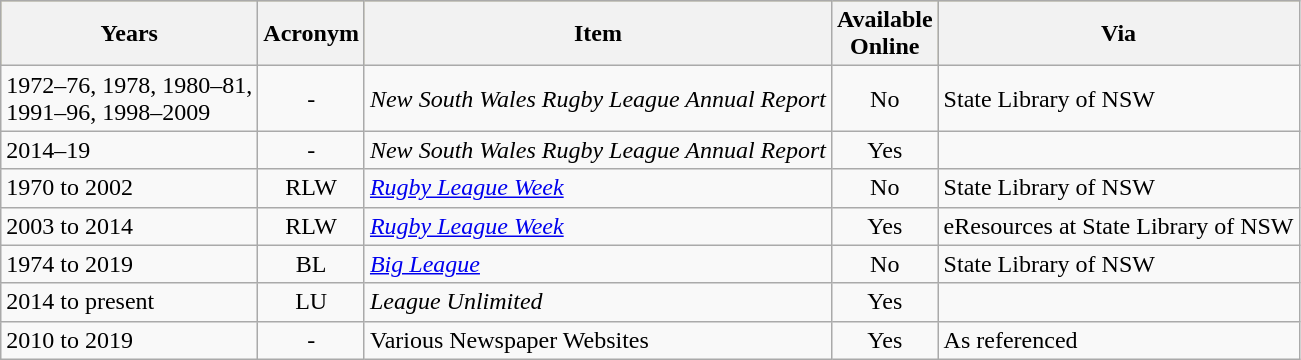<table class="wikitable">
<tr bgcolor=#bdb76b>
<th>Years</th>
<th>Acronym</th>
<th>Item</th>
<th>Available<br>Online</th>
<th>Via</th>
</tr>
<tr>
<td>1972–76, 1978, 1980–81,<br>1991–96, 1998–2009</td>
<td align=center>-</td>
<td><em>New South Wales Rugby League Annual Report</em></td>
<td align=center>No</td>
<td>State Library of NSW</td>
</tr>
<tr>
<td>2014–19</td>
<td align=center>-</td>
<td><em>New South Wales Rugby League Annual Report</em></td>
<td align=center>Yes</td>
<td></td>
</tr>
<tr>
<td>1970 to 2002</td>
<td align=center>RLW</td>
<td><em><a href='#'>Rugby League Week</a></em></td>
<td align=center>No</td>
<td>State Library of NSW</td>
</tr>
<tr>
<td>2003 to 2014</td>
<td align=center>RLW</td>
<td><em><a href='#'>Rugby League Week</a></em></td>
<td align=center>Yes</td>
<td>eResources at State Library of NSW</td>
</tr>
<tr>
<td>1974 to 2019</td>
<td align=center>BL</td>
<td><em><a href='#'>Big League</a></em></td>
<td align=center>No</td>
<td>State Library of NSW</td>
</tr>
<tr>
<td>2014 to present</td>
<td align=center>LU</td>
<td><em>League Unlimited</em></td>
<td align=center>Yes</td>
<td></td>
</tr>
<tr>
<td>2010 to 2019</td>
<td align=center>-</td>
<td>Various Newspaper Websites</td>
<td align=center>Yes</td>
<td>As referenced</td>
</tr>
</table>
